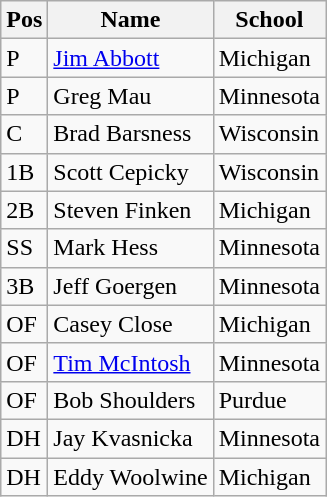<table class=wikitable>
<tr>
<th>Pos</th>
<th>Name</th>
<th>School</th>
</tr>
<tr>
<td>P</td>
<td><a href='#'>Jim Abbott</a></td>
<td>Michigan</td>
</tr>
<tr>
<td>P</td>
<td>Greg Mau</td>
<td>Minnesota</td>
</tr>
<tr>
<td>C</td>
<td>Brad Barsness</td>
<td>Wisconsin</td>
</tr>
<tr>
<td>1B</td>
<td>Scott Cepicky</td>
<td>Wisconsin</td>
</tr>
<tr>
<td>2B</td>
<td>Steven Finken</td>
<td>Michigan</td>
</tr>
<tr>
<td>SS</td>
<td>Mark Hess</td>
<td>Minnesota</td>
</tr>
<tr>
<td>3B</td>
<td>Jeff Goergen</td>
<td>Minnesota</td>
</tr>
<tr>
<td>OF</td>
<td>Casey Close</td>
<td>Michigan</td>
</tr>
<tr>
<td>OF</td>
<td><a href='#'>Tim McIntosh</a></td>
<td>Minnesota</td>
</tr>
<tr>
<td>OF</td>
<td>Bob Shoulders</td>
<td>Purdue</td>
</tr>
<tr>
<td>DH</td>
<td>Jay Kvasnicka</td>
<td>Minnesota</td>
</tr>
<tr>
<td>DH</td>
<td>Eddy Woolwine</td>
<td>Michigan</td>
</tr>
</table>
